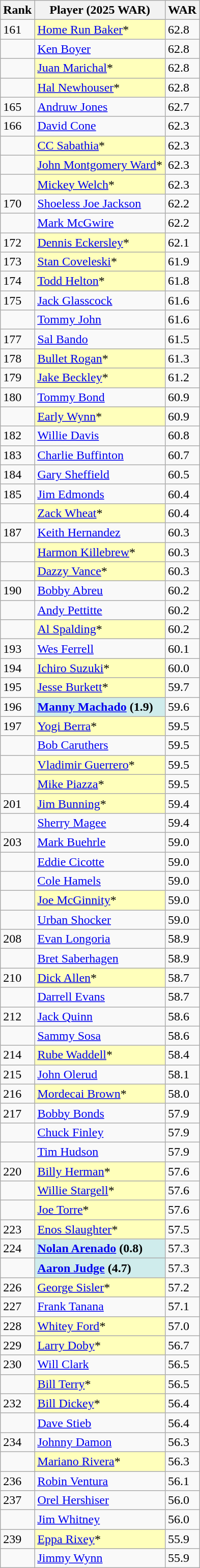<table class="wikitable" style="float:left;">
<tr style="white-space:nowrap;">
<th>Rank</th>
<th>Player (2025 WAR)</th>
<th>WAR</th>
</tr>
<tr>
<td>161</td>
<td style="background:#ffffbb;"><a href='#'>Home Run Baker</a>*</td>
<td>62.8</td>
</tr>
<tr>
<td></td>
<td><a href='#'>Ken Boyer</a></td>
<td>62.8</td>
</tr>
<tr>
<td></td>
<td style="background:#ffffbb;"><a href='#'>Juan Marichal</a>*</td>
<td>62.8</td>
</tr>
<tr>
<td></td>
<td style="background:#ffffbb;"><a href='#'>Hal Newhouser</a>*</td>
<td>62.8</td>
</tr>
<tr>
<td>165</td>
<td><a href='#'>Andruw Jones</a></td>
<td>62.7</td>
</tr>
<tr>
<td>166</td>
<td><a href='#'>David Cone</a></td>
<td>62.3</td>
</tr>
<tr>
<td></td>
<td style="background:#ffffbb;"><a href='#'>CC Sabathia</a>*</td>
<td>62.3</td>
</tr>
<tr>
<td></td>
<td style="background:#ffffbb;"><a href='#'>John Montgomery Ward</a>*</td>
<td>62.3</td>
</tr>
<tr>
<td></td>
<td style="background:#ffffbb;"><a href='#'>Mickey Welch</a>*</td>
<td>62.3</td>
</tr>
<tr>
<td>170</td>
<td><a href='#'>Shoeless Joe Jackson</a></td>
<td>62.2</td>
</tr>
<tr>
<td></td>
<td><a href='#'>Mark McGwire</a></td>
<td>62.2</td>
</tr>
<tr>
<td>172</td>
<td style="background:#ffffbb;"><a href='#'>Dennis Eckersley</a>*</td>
<td>62.1</td>
</tr>
<tr>
<td>173</td>
<td style="background:#ffffbb;"><a href='#'>Stan Coveleski</a>*</td>
<td>61.9</td>
</tr>
<tr>
<td>174</td>
<td style="background:#ffffbb;"><a href='#'>Todd Helton</a>*</td>
<td>61.8</td>
</tr>
<tr>
<td>175</td>
<td><a href='#'>Jack Glasscock</a></td>
<td>61.6</td>
</tr>
<tr>
<td></td>
<td><a href='#'>Tommy John</a></td>
<td>61.6</td>
</tr>
<tr>
<td>177</td>
<td><a href='#'>Sal Bando</a></td>
<td>61.5</td>
</tr>
<tr>
<td>178</td>
<td style="background:#ffffbb;"><a href='#'>Bullet Rogan</a>*</td>
<td>61.3</td>
</tr>
<tr>
<td>179</td>
<td style="background:#ffffbb;"><a href='#'>Jake Beckley</a>*</td>
<td>61.2</td>
</tr>
<tr>
<td>180</td>
<td><a href='#'>Tommy Bond</a></td>
<td>60.9</td>
</tr>
<tr>
<td></td>
<td style="background:#ffffbb;"><a href='#'>Early Wynn</a>*</td>
<td>60.9</td>
</tr>
<tr>
<td>182</td>
<td><a href='#'>Willie Davis</a></td>
<td>60.8</td>
</tr>
<tr>
<td>183</td>
<td><a href='#'>Charlie Buffinton</a></td>
<td>60.7</td>
</tr>
<tr>
<td>184</td>
<td><a href='#'>Gary Sheffield</a></td>
<td>60.5</td>
</tr>
<tr>
<td>185</td>
<td><a href='#'>Jim Edmonds</a></td>
<td>60.4</td>
</tr>
<tr>
<td></td>
<td style="background:#ffffbb;"><a href='#'>Zack Wheat</a>*</td>
<td>60.4</td>
</tr>
<tr>
<td>187</td>
<td><a href='#'>Keith Hernandez</a></td>
<td>60.3</td>
</tr>
<tr>
<td></td>
<td style="background:#ffffbb;"><a href='#'>Harmon Killebrew</a>*</td>
<td>60.3</td>
</tr>
<tr>
<td></td>
<td style="background:#ffffbb;"><a href='#'>Dazzy Vance</a>*</td>
<td>60.3</td>
</tr>
<tr>
<td>190</td>
<td><a href='#'>Bobby Abreu</a></td>
<td>60.2</td>
</tr>
<tr>
<td></td>
<td><a href='#'>Andy Pettitte</a></td>
<td>60.2</td>
</tr>
<tr>
<td></td>
<td style="background:#ffffbb;"><a href='#'>Al Spalding</a>*</td>
<td>60.2</td>
</tr>
<tr>
<td>193</td>
<td><a href='#'>Wes Ferrell</a></td>
<td>60.1</td>
</tr>
<tr>
<td>194</td>
<td style="background:#ffffbb;"><a href='#'>Ichiro Suzuki</a>*</td>
<td>60.0</td>
</tr>
<tr>
<td>195</td>
<td style="background:#ffffbb;"><a href='#'>Jesse Burkett</a>*</td>
<td>59.7</td>
</tr>
<tr>
<td>196</td>
<td style="background:#cfecec;"><strong><a href='#'>Manny Machado</a> (1.9)</strong></td>
<td>59.6</td>
</tr>
<tr>
<td>197</td>
<td style="background:#ffffbb;"><a href='#'>Yogi Berra</a>*</td>
<td>59.5</td>
</tr>
<tr>
<td></td>
<td><a href='#'>Bob Caruthers</a></td>
<td>59.5</td>
</tr>
<tr>
<td></td>
<td style="background:#ffffbb;"><a href='#'>Vladimir Guerrero</a>*</td>
<td>59.5</td>
</tr>
<tr>
<td></td>
<td style="background:#ffffbb;"><a href='#'>Mike Piazza</a>*</td>
<td>59.5</td>
</tr>
<tr>
<td>201</td>
<td style="background:#ffffbb;"><a href='#'>Jim Bunning</a>*</td>
<td>59.4</td>
</tr>
<tr>
<td></td>
<td><a href='#'>Sherry Magee</a></td>
<td>59.4</td>
</tr>
<tr>
<td>203</td>
<td><a href='#'>Mark Buehrle</a></td>
<td>59.0</td>
</tr>
<tr>
<td></td>
<td><a href='#'>Eddie Cicotte</a></td>
<td>59.0</td>
</tr>
<tr>
<td></td>
<td><a href='#'>Cole Hamels</a></td>
<td>59.0</td>
</tr>
<tr>
<td></td>
<td style="background:#ffffbb;"><a href='#'>Joe McGinnity</a>*</td>
<td>59.0</td>
</tr>
<tr>
<td></td>
<td><a href='#'>Urban Shocker</a></td>
<td>59.0</td>
</tr>
<tr>
<td>208</td>
<td><a href='#'>Evan Longoria</a></td>
<td>58.9</td>
</tr>
<tr>
<td></td>
<td><a href='#'>Bret Saberhagen</a></td>
<td>58.9</td>
</tr>
<tr>
<td>210</td>
<td style="background:#ffffbb;"><a href='#'>Dick Allen</a>*</td>
<td>58.7</td>
</tr>
<tr>
<td></td>
<td><a href='#'>Darrell Evans</a></td>
<td>58.7</td>
</tr>
<tr>
<td>212</td>
<td><a href='#'>Jack Quinn</a></td>
<td>58.6</td>
</tr>
<tr>
<td></td>
<td><a href='#'>Sammy Sosa</a></td>
<td>58.6</td>
</tr>
<tr>
<td>214</td>
<td style="background:#ffffbb;"><a href='#'>Rube Waddell</a>*</td>
<td>58.4</td>
</tr>
<tr>
<td>215</td>
<td><a href='#'>John Olerud</a></td>
<td>58.1</td>
</tr>
<tr>
<td>216</td>
<td style="background:#ffffbb;"><a href='#'>Mordecai Brown</a>*</td>
<td>58.0</td>
</tr>
<tr>
<td>217</td>
<td><a href='#'>Bobby Bonds</a></td>
<td>57.9</td>
</tr>
<tr>
<td></td>
<td><a href='#'>Chuck Finley</a></td>
<td>57.9</td>
</tr>
<tr>
<td></td>
<td><a href='#'>Tim Hudson</a></td>
<td>57.9</td>
</tr>
<tr>
<td>220</td>
<td style="background:#ffffbb;"><a href='#'>Billy Herman</a>*</td>
<td>57.6</td>
</tr>
<tr>
<td></td>
<td style="background:#ffffbb;"><a href='#'>Willie Stargell</a>*</td>
<td>57.6</td>
</tr>
<tr>
<td></td>
<td style="background:#ffffbb;"><a href='#'>Joe Torre</a>*</td>
<td>57.6</td>
</tr>
<tr>
<td>223</td>
<td style="background:#ffffbb;"><a href='#'>Enos Slaughter</a>*</td>
<td>57.5</td>
</tr>
<tr>
<td>224</td>
<td style="background:#cfecec;"><strong><a href='#'>Nolan Arenado</a> (0.8)</strong></td>
<td>57.3</td>
</tr>
<tr>
<td></td>
<td style="background:#cfecec;"><strong><a href='#'>Aaron Judge</a> (4.7)</strong></td>
<td>57.3</td>
</tr>
<tr>
<td>226</td>
<td style="background:#ffffbb;"><a href='#'>George Sisler</a>*</td>
<td>57.2</td>
</tr>
<tr>
<td>227</td>
<td><a href='#'>Frank Tanana</a></td>
<td>57.1</td>
</tr>
<tr>
<td>228</td>
<td style="background:#ffffbb;"><a href='#'>Whitey Ford</a>*</td>
<td>57.0</td>
</tr>
<tr>
<td>229</td>
<td style="background:#ffffbb;"><a href='#'>Larry Doby</a>*</td>
<td>56.7</td>
</tr>
<tr>
<td>230</td>
<td><a href='#'>Will Clark</a></td>
<td>56.5</td>
</tr>
<tr>
<td></td>
<td style="background:#ffffbb;"><a href='#'>Bill Terry</a>*</td>
<td>56.5</td>
</tr>
<tr>
<td>232</td>
<td style="background:#ffffbb;"><a href='#'>Bill Dickey</a>*</td>
<td>56.4</td>
</tr>
<tr>
<td></td>
<td><a href='#'>Dave Stieb</a></td>
<td>56.4</td>
</tr>
<tr>
<td>234</td>
<td><a href='#'>Johnny Damon</a></td>
<td>56.3</td>
</tr>
<tr>
<td></td>
<td style="background:#ffffbb;"><a href='#'>Mariano Rivera</a>*</td>
<td>56.3</td>
</tr>
<tr>
<td>236</td>
<td><a href='#'>Robin Ventura</a></td>
<td>56.1</td>
</tr>
<tr>
<td>237</td>
<td><a href='#'>Orel Hershiser</a></td>
<td>56.0</td>
</tr>
<tr>
<td></td>
<td><a href='#'>Jim Whitney</a></td>
<td>56.0</td>
</tr>
<tr>
<td>239</td>
<td style="background:#ffffbb;"><a href='#'>Eppa Rixey</a>*</td>
<td>55.9</td>
</tr>
<tr>
<td></td>
<td><a href='#'>Jimmy Wynn</a></td>
<td>55.9</td>
</tr>
</table>
